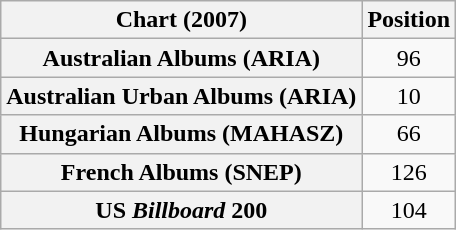<table class="wikitable sortable plainrowheaders" style="text-align:center">
<tr>
<th scope="col">Chart (2007)</th>
<th scope="col">Position</th>
</tr>
<tr>
<th scope="row">Australian Albums (ARIA)</th>
<td>96</td>
</tr>
<tr>
<th scope="row">Australian Urban Albums (ARIA)</th>
<td>10</td>
</tr>
<tr>
<th scope="row">Hungarian Albums (MAHASZ)</th>
<td>66</td>
</tr>
<tr>
<th scope="row">French Albums (SNEP)</th>
<td>126</td>
</tr>
<tr>
<th scope="row">US <em>Billboard</em> 200</th>
<td>104</td>
</tr>
</table>
